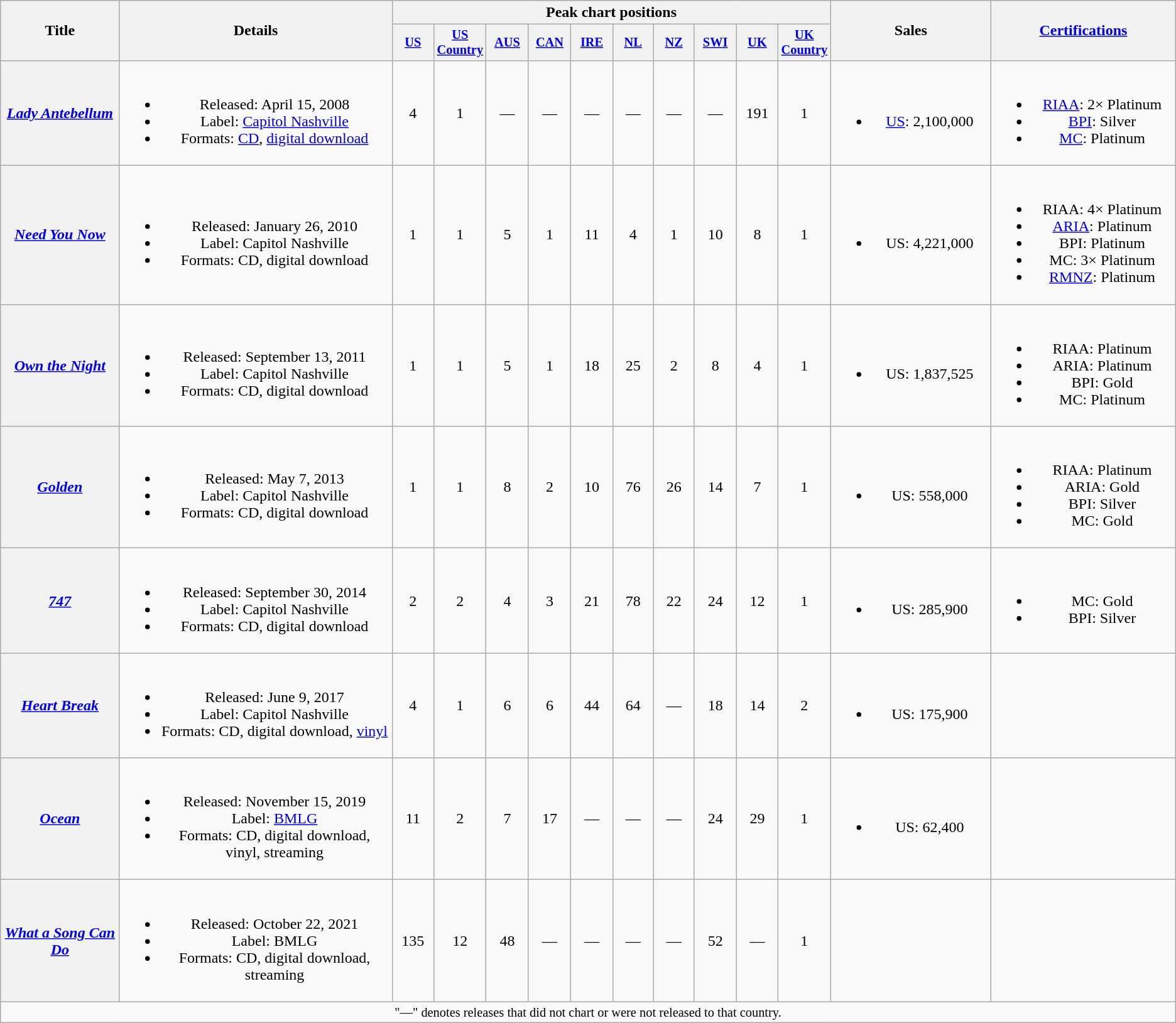<table class="wikitable plainrowheaders" style="text-align:center;">
<tr>
<th scope="col" rowspan="2" style="width:8em;">Title</th>
<th scope="col" rowspan="2" style="width:20em;">Details</th>
<th colspan="10">Peak chart positions</th>
<th scope="col" rowspan="2" style="width:11em;">Sales</th>
<th scope="col" rowspan="2" style="width:13em;"><a href='#'>Certifications</a></th>
</tr>
<tr>
<th scope="col" style="width:3em;font-size:85%;"><a href='#'>US</a><br></th>
<th scope="col" style="width:3em;font-size:85%;"><a href='#'>US<br>Country</a><br></th>
<th scope="col" style="width:3em;font-size:85%;"><a href='#'>AUS</a><br></th>
<th scope="col" style="width:3em;font-size:85%;"><a href='#'>CAN</a><br></th>
<th scope="col" style="width:3em;font-size:85%;"><a href='#'>IRE</a><br></th>
<th scope="col" style="width:3em;font-size:85%;"><a href='#'>NL</a><br></th>
<th scope="col" style="width:3em;font-size:85%;"><a href='#'>NZ</a><br></th>
<th scope="col" style="width:3em;font-size:85%;"><a href='#'>SWI</a><br></th>
<th scope="col" style="width:3em;font-size:85%;"><a href='#'>UK</a><br></th>
<th scope="col" style="width:3em;font-size:85%;"><a href='#'>UK Country</a><br></th>
</tr>
<tr>
<th scope="row"><em><a href='#'>Lady Antebellum</a></em></th>
<td><br><ul><li>Released: April 15, 2008</li><li>Label: <a href='#'>Capitol Nashville</a></li><li>Formats: <a href='#'>CD</a>, <a href='#'>digital download</a></li></ul></td>
<td>4</td>
<td>1</td>
<td>—</td>
<td>—</td>
<td>—</td>
<td>—</td>
<td>—</td>
<td>—</td>
<td>191</td>
<td>1</td>
<td><br><ul><li><a href='#'>US</a>: 2,100,000</li></ul></td>
<td><br><ul><li><a href='#'>RIAA</a>: 2× Platinum</li><li><a href='#'>BPI</a>: Silver</li><li><a href='#'>MC</a>: Platinum</li></ul></td>
</tr>
<tr>
<th scope="row"><em><a href='#'>Need You Now</a></em></th>
<td><br><ul><li>Released: January 26, 2010</li><li>Label: Capitol Nashville</li><li>Formats: CD, digital download</li></ul></td>
<td>1</td>
<td>1</td>
<td>5</td>
<td>1</td>
<td>11</td>
<td>4</td>
<td>1</td>
<td>10</td>
<td>8</td>
<td>1</td>
<td><br><ul><li>US: 4,221,000</li></ul></td>
<td><br><ul><li>RIAA: 4× Platinum</li><li><a href='#'>ARIA</a>: Platinum</li><li>BPI: Platinum</li><li>MC: 3× Platinum</li><li><a href='#'>RMNZ</a>: Platinum</li></ul></td>
</tr>
<tr>
<th scope="row"><em><a href='#'>Own the Night</a></em></th>
<td><br><ul><li>Released: September 13, 2011</li><li>Label: Capitol Nashville</li><li>Formats: CD, digital download</li></ul></td>
<td>1</td>
<td>1</td>
<td>5</td>
<td>1</td>
<td>18</td>
<td>25</td>
<td>2</td>
<td>8</td>
<td>4</td>
<td>1</td>
<td><br><ul><li>US: 1,837,525</li></ul></td>
<td><br><ul><li>RIAA: Platinum</li><li>ARIA: Platinum</li><li>BPI: Gold</li><li>MC: Platinum</li></ul></td>
</tr>
<tr>
<th scope="row"><em><a href='#'>Golden</a></em></th>
<td><br><ul><li>Released: May 7, 2013</li><li>Label: Capitol Nashville</li><li>Formats: CD, digital download</li></ul></td>
<td>1</td>
<td>1</td>
<td>8</td>
<td>2</td>
<td>10</td>
<td>76</td>
<td>26</td>
<td>14</td>
<td>7</td>
<td>1</td>
<td><br><ul><li>US: 558,000</li></ul></td>
<td><br><ul><li>RIAA: Platinum</li><li>ARIA: Gold</li><li>BPI: Silver</li><li>MC: Gold</li></ul></td>
</tr>
<tr>
<th scope="row"><em><a href='#'>747</a></em></th>
<td><br><ul><li>Released: September 30, 2014</li><li>Label: Capitol Nashville</li><li>Formats: CD, digital download</li></ul></td>
<td>2</td>
<td>2</td>
<td>4</td>
<td>3</td>
<td>21</td>
<td>78</td>
<td>22</td>
<td>24</td>
<td>12</td>
<td>1</td>
<td><br><ul><li>US: 285,900</li></ul></td>
<td><br><ul><li>MC: Gold</li><li>BPI: Silver</li></ul></td>
</tr>
<tr>
<th scope="row"><em><a href='#'>Heart Break</a></em></th>
<td><br><ul><li>Released: June 9, 2017</li><li>Label: Capitol Nashville</li><li>Formats: CD, digital download, <a href='#'>vinyl</a></li></ul></td>
<td>4</td>
<td>1</td>
<td>6</td>
<td>6</td>
<td>44</td>
<td>64</td>
<td>—</td>
<td>18</td>
<td>14</td>
<td>2</td>
<td><br><ul><li>US: 175,900</li></ul></td>
<td></td>
</tr>
<tr>
<th scope="row"><em><a href='#'>Ocean</a></em></th>
<td><br><ul><li>Released: November 15, 2019</li><li>Label: <a href='#'>BMLG</a></li><li>Formats: CD, digital download, vinyl, streaming</li></ul></td>
<td>11</td>
<td>2</td>
<td>7</td>
<td>17</td>
<td>—</td>
<td>—</td>
<td>—</td>
<td>24</td>
<td>29</td>
<td>1</td>
<td><br><ul><li>US: 62,400</li></ul></td>
<td></td>
</tr>
<tr>
<th scope="row"><em><a href='#'>What a Song Can Do</a></em></th>
<td><br><ul><li>Released: October 22, 2021</li><li>Label: BMLG</li><li>Formats: CD, digital download, streaming</li></ul></td>
<td>135</td>
<td>12</td>
<td>48</td>
<td>—</td>
<td>—</td>
<td>—</td>
<td>—</td>
<td>52</td>
<td>—</td>
<td>1</td>
<td></td>
<td></td>
</tr>
<tr>
<td colspan="15" style="font-size:85%">"—" denotes releases that did not chart or were not released to that country.</td>
</tr>
</table>
